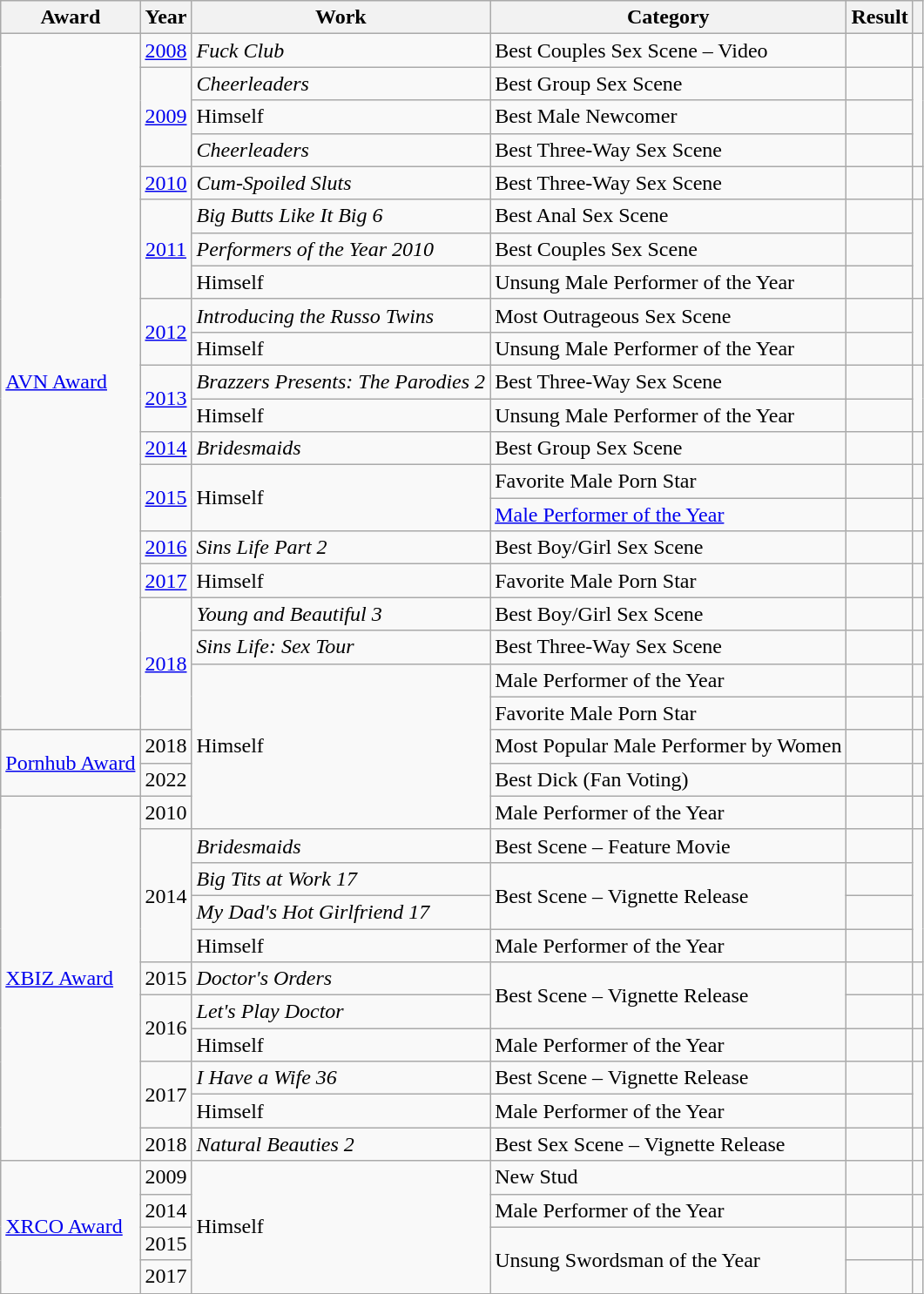<table class="wikitable sortable">
<tr>
<th>Award</th>
<th>Year</th>
<th>Work</th>
<th>Category</th>
<th>Result</th>
<th></th>
</tr>
<tr>
<td rowspan="21"><a href='#'>AVN Award</a></td>
<td style="text-align:center;"><a href='#'>2008</a></td>
<td><em>Fuck Club</em></td>
<td>Best Couples Sex Scene – Video</td>
<td></td>
<td style="text-align:center;"></td>
</tr>
<tr>
<td rowspan="3" style="text-align:center;"><a href='#'>2009</a></td>
<td><em>Cheerleaders</em></td>
<td>Best Group Sex Scene</td>
<td></td>
<td rowspan="3" style="text-align:center;"></td>
</tr>
<tr>
<td>Himself</td>
<td>Best Male Newcomer</td>
<td></td>
</tr>
<tr>
<td><em>Cheerleaders</em></td>
<td>Best Three-Way Sex Scene</td>
<td></td>
</tr>
<tr>
<td style="text-align:center;"><a href='#'>2010</a></td>
<td><em>Cum-Spoiled Sluts</em></td>
<td>Best Three-Way Sex Scene</td>
<td></td>
<td style="text-align:center;"></td>
</tr>
<tr>
<td rowspan="3" style="text-align:center;"><a href='#'>2011</a></td>
<td><em>Big Butts Like It Big 6</em></td>
<td>Best Anal Sex Scene</td>
<td></td>
<td rowspan="3" style="text-align:center;"></td>
</tr>
<tr>
<td><em>Performers of the Year 2010</em></td>
<td>Best Couples Sex Scene</td>
<td></td>
</tr>
<tr>
<td>Himself</td>
<td>Unsung Male Performer of the Year</td>
<td></td>
</tr>
<tr>
<td rowspan="2" style="text-align:center;"><a href='#'>2012</a></td>
<td><em>Introducing the Russo Twins</em></td>
<td>Most Outrageous Sex Scene</td>
<td></td>
<td rowspan="2" style="text-align:center;"></td>
</tr>
<tr>
<td>Himself</td>
<td>Unsung Male Performer of the Year</td>
<td></td>
</tr>
<tr>
<td rowspan="2" style="text-align:center;"><a href='#'>2013</a></td>
<td><em>Brazzers Presents: The Parodies 2</em></td>
<td>Best Three-Way Sex Scene</td>
<td></td>
<td rowspan="2" style="text-align:center;"></td>
</tr>
<tr>
<td>Himself</td>
<td>Unsung Male Performer of the Year</td>
<td></td>
</tr>
<tr>
<td style="text-align:center;"><a href='#'>2014</a></td>
<td><em>Bridesmaids</em></td>
<td>Best Group Sex Scene</td>
<td></td>
<td style="text-align:center;"></td>
</tr>
<tr>
<td rowspan="2" style="text-align:center;"><a href='#'>2015</a></td>
<td rowspan="2">Himself</td>
<td>Favorite Male Porn Star</td>
<td></td>
<td style="text-align:center;"></td>
</tr>
<tr>
<td><a href='#'>Male Performer of the Year</a></td>
<td></td>
<td style="text-align:center;"></td>
</tr>
<tr>
<td style="text-align:center;"><a href='#'>2016</a></td>
<td><em>Sins Life Part 2</em></td>
<td>Best Boy/Girl Sex Scene</td>
<td></td>
<td style="text-align:center;"></td>
</tr>
<tr>
<td style="text-align:center;"><a href='#'>2017</a></td>
<td>Himself</td>
<td>Favorite Male Porn Star</td>
<td></td>
<td style="text-align:center;"></td>
</tr>
<tr>
<td rowspan="4" style="text-align:center;"><a href='#'>2018</a></td>
<td><em>Young and Beautiful 3</em></td>
<td>Best Boy/Girl Sex Scene</td>
<td></td>
<td style="text-align:center;"></td>
</tr>
<tr>
<td><em>Sins Life: Sex Tour</em></td>
<td>Best Three-Way Sex Scene</td>
<td></td>
<td></td>
</tr>
<tr>
<td rowspan="5">Himself</td>
<td>Male Performer of the Year</td>
<td></td>
<td style="text-align:center;"></td>
</tr>
<tr>
<td>Favorite Male Porn Star</td>
<td></td>
<td style="text-align:center;"></td>
</tr>
<tr>
<td rowspan="2"><a href='#'>Pornhub Award</a></td>
<td style="text-align:center;">2018</td>
<td>Most Popular Male Performer by Women</td>
<td></td>
<td style="text-align:center;"></td>
</tr>
<tr>
<td style="text-align:center;">2022</td>
<td>Best Dick (Fan Voting)</td>
<td></td>
<td style="text-align:center;"></td>
</tr>
<tr>
<td rowspan="11"><a href='#'>XBIZ Award</a></td>
<td style="text-align:center;">2010</td>
<td>Male Performer of the Year</td>
<td></td>
<td style="text-align:center;"></td>
</tr>
<tr>
<td rowspan="4" style="text-align:center;">2014</td>
<td><em>Bridesmaids</em></td>
<td>Best Scene – Feature Movie</td>
<td></td>
<td rowspan="4" style="text-align:center;"></td>
</tr>
<tr>
<td><em>Big Tits at Work 17</em></td>
<td rowspan="2">Best Scene – Vignette Release</td>
<td></td>
</tr>
<tr>
<td><em>My Dad's Hot Girlfriend 17</em></td>
<td></td>
</tr>
<tr>
<td>Himself</td>
<td>Male Performer of the Year</td>
<td></td>
</tr>
<tr>
<td style="text-align:center;">2015</td>
<td><em>Doctor's Orders</em></td>
<td rowspan="2">Best Scene – Vignette Release</td>
<td></td>
<td style="text-align:center;"></td>
</tr>
<tr>
<td rowspan="2" style="text-align:center;">2016</td>
<td><em>Let's Play Doctor</em></td>
<td></td>
<td style="text-align:center;"></td>
</tr>
<tr>
<td>Himself</td>
<td>Male Performer of the Year</td>
<td></td>
<td style="text-align:center;"></td>
</tr>
<tr>
<td rowspan="2" style="text-align:center;">2017</td>
<td><em>I Have a Wife 36</em></td>
<td>Best Scene – Vignette Release</td>
<td></td>
<td rowspan="2" style="text-align:center;"></td>
</tr>
<tr>
<td>Himself</td>
<td>Male Performer of the Year</td>
<td></td>
</tr>
<tr>
<td style="text-align:center;">2018</td>
<td><em>Natural Beauties 2</em></td>
<td>Best Sex Scene – Vignette Release</td>
<td></td>
<td style="text-align:center;"></td>
</tr>
<tr>
<td rowspan="4"><a href='#'>XRCO Award</a></td>
<td style="text-align:center;">2009</td>
<td rowspan="4">Himself</td>
<td>New Stud</td>
<td></td>
<td style="text-align:center;"></td>
</tr>
<tr>
<td style="text-align:center;">2014</td>
<td>Male Performer of the Year</td>
<td></td>
<td style="text-align:center;"></td>
</tr>
<tr>
<td style="text-align:center;">2015</td>
<td rowspan="2">Unsung Swordsman of the Year</td>
<td></td>
<td style="text-align:center;"></td>
</tr>
<tr>
<td style="text-align:center;">2017</td>
<td></td>
<td style="text-align:center;"></td>
</tr>
</table>
